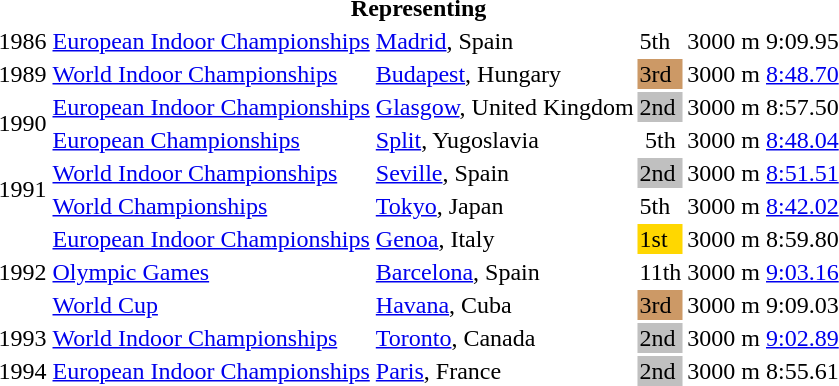<table>
<tr>
<th colspan="6">Representing </th>
</tr>
<tr>
<td>1986</td>
<td><a href='#'>European Indoor Championships</a></td>
<td><a href='#'>Madrid</a>, Spain</td>
<td>5th</td>
<td>3000 m</td>
<td>9:09.95</td>
</tr>
<tr>
<td>1989</td>
<td><a href='#'>World Indoor Championships</a></td>
<td><a href='#'>Budapest</a>, Hungary</td>
<td bgcolor="cc9966">3rd</td>
<td>3000 m</td>
<td><a href='#'>8:48.70</a></td>
</tr>
<tr>
<td rowspan=2>1990</td>
<td><a href='#'>European Indoor Championships</a></td>
<td><a href='#'>Glasgow</a>, United Kingdom</td>
<td bgcolor="silver">2nd</td>
<td>3000 m</td>
<td>8:57.50</td>
</tr>
<tr>
<td><a href='#'>European Championships</a></td>
<td><a href='#'>Split</a>, Yugoslavia</td>
<td align="center">5th</td>
<td>3000 m</td>
<td><a href='#'>8:48.04</a></td>
</tr>
<tr>
<td rowspan=2>1991</td>
<td><a href='#'>World Indoor Championships</a></td>
<td><a href='#'>Seville</a>, Spain</td>
<td bgcolor="silver">2nd</td>
<td>3000 m</td>
<td><a href='#'>8:51.51</a></td>
</tr>
<tr>
<td><a href='#'>World Championships</a></td>
<td><a href='#'>Tokyo</a>, Japan</td>
<td>5th</td>
<td>3000 m</td>
<td><a href='#'>8:42.02</a></td>
</tr>
<tr>
<td rowspan=3>1992</td>
<td><a href='#'>European Indoor Championships</a></td>
<td><a href='#'>Genoa</a>, Italy</td>
<td bgcolor="gold">1st</td>
<td>3000 m</td>
<td>8:59.80</td>
</tr>
<tr>
<td><a href='#'>Olympic Games</a></td>
<td><a href='#'>Barcelona</a>, Spain</td>
<td>11th</td>
<td>3000 m</td>
<td><a href='#'>9:03.16</a></td>
</tr>
<tr>
<td><a href='#'>World Cup</a></td>
<td><a href='#'>Havana</a>, Cuba</td>
<td bgcolor=cc9966>3rd</td>
<td>3000 m</td>
<td>9:09.03</td>
</tr>
<tr>
<td>1993</td>
<td><a href='#'>World Indoor Championships</a></td>
<td><a href='#'>Toronto</a>, Canada</td>
<td bgcolor="silver">2nd</td>
<td>3000 m</td>
<td><a href='#'>9:02.89</a></td>
</tr>
<tr>
<td>1994</td>
<td><a href='#'>European Indoor Championships</a></td>
<td><a href='#'>Paris</a>, France</td>
<td bgcolor="silver">2nd</td>
<td>3000 m</td>
<td>8:55.61</td>
</tr>
</table>
